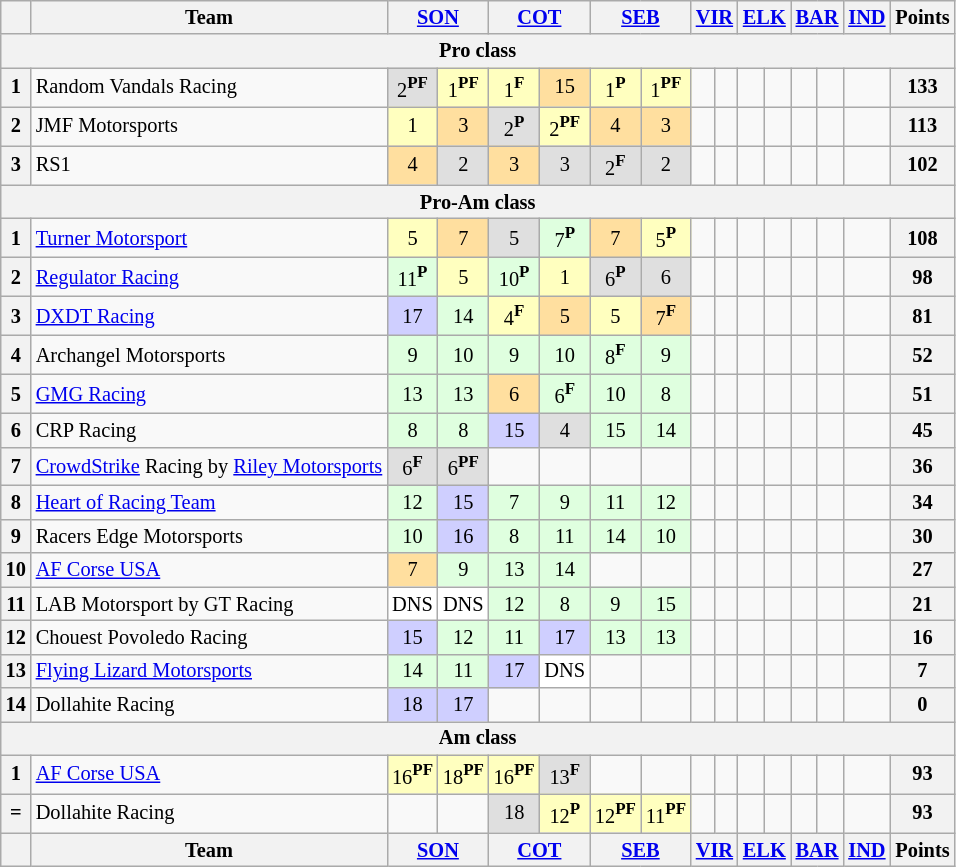<table class="wikitable" style="font-size: 85%; text-align:center;">
<tr>
<th></th>
<th>Team</th>
<th colspan="2"><a href='#'>SON</a></th>
<th colspan="2"><a href='#'>COT</a></th>
<th colspan="2"><a href='#'>SEB</a></th>
<th colspan="2"><a href='#'>VIR</a></th>
<th colspan="2"><a href='#'>ELK</a></th>
<th colspan="2"><a href='#'>BAR</a></th>
<th><a href='#'>IND</a></th>
<th>Points</th>
</tr>
<tr>
<th colspan="16">Pro class</th>
</tr>
<tr>
<th>1</th>
<td align="left"> Random Vandals Racing</td>
<td style="background:#DFDFDF;">2<strong><sup>PF</sup></strong></td>
<td style="background:#FFFFBF;">1<strong><sup>PF</sup></strong></td>
<td style="background:#FFFFBF;">1<strong><sup>F</sup></strong></td>
<td style="background:#FFDF9F;">15</td>
<td style="background:#FFFFBF;">1<strong><sup>P</sup></strong></td>
<td style="background:#FFFFBF;">1<strong><sup>PF</sup></strong></td>
<td></td>
<td></td>
<td></td>
<td></td>
<td></td>
<td></td>
<td></td>
<th>133</th>
</tr>
<tr>
<th>2</th>
<td align="left"> JMF Motorsports</td>
<td style="background:#FFFFBF;">1</td>
<td style="background:#FFDF9F;">3</td>
<td style="background:#DFDFDF;">2<strong><sup>P</sup></strong></td>
<td style="background:#FFFFBF;">2<strong><sup>PF</sup></strong></td>
<td style="background:#FFDF9F;">4</td>
<td style="background:#FFDF9F;">3</td>
<td></td>
<td></td>
<td></td>
<td></td>
<td></td>
<td></td>
<td></td>
<th>113</th>
</tr>
<tr>
<th>3</th>
<td align="left"> RS1</td>
<td style="background:#FFDF9F;">4</td>
<td style="background:#DFDFDF;">2</td>
<td style="background:#FFDF9F;">3</td>
<td style="background:#DFDFDF;">3</td>
<td style="background:#DFDFDF;">2<strong><sup>F</sup></strong></td>
<td style="background:#DFDFDF;">2</td>
<td></td>
<td></td>
<td></td>
<td></td>
<td></td>
<td></td>
<td></td>
<th>102</th>
</tr>
<tr>
<th colspan="16">Pro-Am class</th>
</tr>
<tr>
<th>1</th>
<td align="left"> <a href='#'>Turner Motorsport</a></td>
<td style="background:#FFFFBF;">5</td>
<td style="background:#FFDF9F;">7</td>
<td style="background:#DFDFDF;">5</td>
<td style="background:#DFFFDF;">7<strong><sup>P</sup></strong></td>
<td style="background:#FFDF9F;">7</td>
<td style="background:#FFFFBF;">5<strong><sup>P</sup></strong></td>
<td></td>
<td></td>
<td></td>
<td></td>
<td></td>
<td></td>
<td></td>
<th>108</th>
</tr>
<tr>
<th>2</th>
<td align="left"> <a href='#'>Regulator Racing</a></td>
<td style="background:#DFFFDF;">11<strong><sup>P</sup></strong></td>
<td style="background:#FFFFBF;">5</td>
<td style="background:#DFFFDF;">10<strong><sup>P</sup></strong></td>
<td style="background:#FFFFBF;">1</td>
<td style="background:#DFDFDF;">6<strong><sup>P</sup></strong></td>
<td style="background:#DFDFDF;">6</td>
<td></td>
<td></td>
<td></td>
<td></td>
<td></td>
<td></td>
<td></td>
<th>98</th>
</tr>
<tr>
<th>3</th>
<td align="left"> <a href='#'>DXDT Racing</a></td>
<td style="background:#CFCFFF;">17</td>
<td style="background:#DFFFDF;">14</td>
<td style="background:#FFFFBF;">4<strong><sup>F</sup></strong></td>
<td style="background:#FFDF9F;">5</td>
<td style="background:#FFFFBF;">5</td>
<td style="background:#FFDF9F;">7<strong><sup>F</sup></strong></td>
<td></td>
<td></td>
<td></td>
<td></td>
<td></td>
<td></td>
<td></td>
<th>81</th>
</tr>
<tr>
<th>4</th>
<td align="left"> Archangel Motorsports</td>
<td style="background:#DFFFDF;">9</td>
<td style="background:#DFFFDF;">10</td>
<td style="background:#DFFFDF;">9</td>
<td style="background:#DFFFDF;">10</td>
<td style="background:#DFFFDF;">8<strong><sup>F</sup></strong></td>
<td style="background:#DFFFDF;">9</td>
<td></td>
<td></td>
<td></td>
<td></td>
<td></td>
<td></td>
<td></td>
<th>52</th>
</tr>
<tr>
<th>5</th>
<td align="left"> <a href='#'>GMG Racing</a></td>
<td style="background:#DFFFDF;">13</td>
<td style="background:#DFFFDF;">13</td>
<td style="background:#FFDF9F;">6</td>
<td style="background:#DFFFDF;">6<strong><sup>F</sup></strong></td>
<td style="background:#DFFFDF;">10</td>
<td style="background:#DFFFDF;">8</td>
<td></td>
<td></td>
<td></td>
<td></td>
<td></td>
<td></td>
<td></td>
<th>51</th>
</tr>
<tr>
<th>6</th>
<td align="left"> CRP Racing</td>
<td style="background:#DFFFDF;">8</td>
<td style="background:#DFFFDF;">8</td>
<td style="background:#CFCFFF;">15</td>
<td style="background:#DFDFDF;">4</td>
<td style="background:#DFFFDF;">15</td>
<td style="background:#DFFFDF;">14</td>
<td></td>
<td></td>
<td></td>
<td></td>
<td></td>
<td></td>
<td></td>
<th>45</th>
</tr>
<tr>
<th>7</th>
<td align="left"> <a href='#'>CrowdStrike</a> Racing by <a href='#'>Riley Motorsports</a></td>
<td style="background:#DFDFDF;">6<strong><sup>F</sup></strong></td>
<td style="background:#DFDFDF;">6<strong><sup>PF</sup></strong></td>
<td></td>
<td></td>
<td></td>
<td></td>
<td></td>
<td></td>
<td></td>
<td></td>
<td></td>
<td></td>
<td></td>
<th>36</th>
</tr>
<tr>
<th>8</th>
<td align="left"> <a href='#'>Heart of Racing Team</a></td>
<td style="background:#DFFFDF;">12</td>
<td style="background:#CFCFFF;">15</td>
<td style="background:#DFFFDF;">7</td>
<td style="background:#DFFFDF;">9</td>
<td style="background:#DFFFDF;">11</td>
<td style="background:#DFFFDF;">12</td>
<td></td>
<td></td>
<td></td>
<td></td>
<td></td>
<td></td>
<td></td>
<th>34</th>
</tr>
<tr>
<th>9</th>
<td align="left"> Racers Edge Motorsports</td>
<td style="background:#DFFFDF;">10</td>
<td style="background:#CFCFFF;">16</td>
<td style="background:#DFFFDF;">8</td>
<td style="background:#DFFFDF;">11</td>
<td style="background:#DFFFDF;">14</td>
<td style="background:#DFFFDF;">10</td>
<td></td>
<td></td>
<td></td>
<td></td>
<td></td>
<td></td>
<td></td>
<th>30</th>
</tr>
<tr>
<th>10</th>
<td align="left"> <a href='#'>AF Corse USA</a></td>
<td style="background:#FFDF9F;">7</td>
<td style="background:#DFFFDF;">9</td>
<td style="background:#DFFFDF;">13</td>
<td style="background:#DFFFDF;">14</td>
<td></td>
<td></td>
<td></td>
<td></td>
<td></td>
<td></td>
<td></td>
<td></td>
<td></td>
<th>27</th>
</tr>
<tr>
<th>11</th>
<td align="left"> LAB Motorsport by GT Racing</td>
<td style="background:#FFFFFF;">DNS</td>
<td style="background:#FFFFFF;">DNS</td>
<td style="background:#DFFFDF;">12</td>
<td style="background:#DFFFDF;">8</td>
<td style="background:#DFFFDF;">9</td>
<td style="background:#DFFFDF;">15</td>
<td></td>
<td></td>
<td></td>
<td></td>
<td></td>
<td></td>
<td></td>
<th>21</th>
</tr>
<tr>
<th>12</th>
<td align="left"> Chouest Povoledo Racing</td>
<td style="background:#CFCFFF;">15</td>
<td style="background:#DFFFDF;">12</td>
<td style="background:#DFFFDF;">11</td>
<td style="background:#CFCFFF;">17</td>
<td style="background:#DFFFDF;">13</td>
<td style="background:#DFFFDF;">13</td>
<td></td>
<td></td>
<td></td>
<td></td>
<td></td>
<td></td>
<td></td>
<th>16</th>
</tr>
<tr>
<th>13</th>
<td align="left"> <a href='#'>Flying Lizard Motorsports</a></td>
<td style="background:#DFFFDF;">14</td>
<td style="background:#DFFFDF;">11</td>
<td style="background:#CFCFFF;">17</td>
<td style="background:#FFFFFF;">DNS</td>
<td></td>
<td></td>
<td></td>
<td></td>
<td></td>
<td></td>
<td></td>
<td></td>
<td></td>
<th>7</th>
</tr>
<tr>
<th>14</th>
<td align="left"> Dollahite Racing</td>
<td style="background:#CFCFFF;">18</td>
<td style="background:#CFCFFF;">17</td>
<td></td>
<td></td>
<td></td>
<td></td>
<td></td>
<td></td>
<td></td>
<td></td>
<td></td>
<td></td>
<td></td>
<th>0</th>
</tr>
<tr>
<th colspan="16">Am class</th>
</tr>
<tr>
<th>1</th>
<td align="left"> <a href='#'>AF Corse USA</a></td>
<td style="background:#FFFFBF;">16<strong><sup>PF</sup></strong></td>
<td style="background:#FFFFBF;">18<strong><sup>PF</sup></strong></td>
<td style="background:#FFFFBF;">16<strong><sup>PF</sup></strong></td>
<td style="background:#DFDFDF;">13<strong><sup>F</sup></strong></td>
<td></td>
<td></td>
<td></td>
<td></td>
<td></td>
<td></td>
<td></td>
<td></td>
<td></td>
<th>93</th>
</tr>
<tr>
<th>=</th>
<td align="left"> Dollahite Racing</td>
<td></td>
<td></td>
<td style="background:#DFDFDF;">18</td>
<td style="background:#FFFFBF;">12<strong><sup>P</sup></strong></td>
<td style="background:#FFFFBF;">12<strong><sup>PF</sup></strong></td>
<td style="background:#FFFFBF;">11<strong><sup>PF</sup></strong></td>
<td></td>
<td></td>
<td></td>
<td></td>
<td></td>
<td></td>
<td></td>
<th>93</th>
</tr>
<tr>
<th></th>
<th>Team</th>
<th colspan="2"><a href='#'>SON</a></th>
<th colspan="2"><a href='#'>COT</a></th>
<th colspan="2"><a href='#'>SEB</a></th>
<th colspan="2"><a href='#'>VIR</a></th>
<th colspan="2"><a href='#'>ELK</a></th>
<th colspan="2"><a href='#'>BAR</a></th>
<th><a href='#'>IND</a></th>
<th>Points</th>
</tr>
</table>
